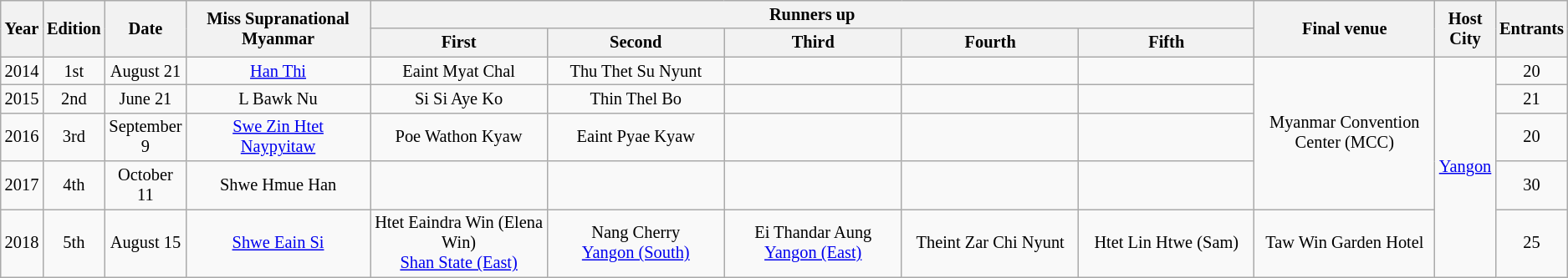<table class="wikitable" style="font-size: 85%" ;>
<tr>
<th rowspan="2">Year</th>
<th rowspan="2">Edition</th>
<th rowspan="2">Date</th>
<th rowspan="2" width="150">Miss Supranational Myanmar</th>
<th colspan="5" width="750">Runners up</th>
<th rowspan="2" width="150">Final venue</th>
<th rowspan="2">Host City</th>
<th rowspan="2">Entrants</th>
</tr>
<tr>
<th width="150">First</th>
<th width="150">Second</th>
<th width="150">Third</th>
<th width="150">Fourth</th>
<th width="150">Fifth</th>
</tr>
<tr style="text-align:center;">
<td>2014</td>
<td>1st</td>
<td>August 21</td>
<td><a href='#'>Han Thi</a><br></td>
<td>Eaint Myat Chal<br></td>
<td>Thu Thet Su Nyunt<br></td>
<td></td>
<td></td>
<td></td>
<td rowspan="4">Myanmar Convention Center (MCC)</td>
<td rowspan="5"> <a href='#'>Yangon</a></td>
<td>20</td>
</tr>
<tr style="text-align:center;">
<td>2015</td>
<td>2nd</td>
<td>June 21</td>
<td>L Bawk Nu<br></td>
<td>Si Si Aye Ko<br></td>
<td>Thin Thel Bo<br></td>
<td></td>
<td></td>
<td></td>
<td>21</td>
</tr>
<tr style="text-align:center;">
<td>2016</td>
<td>3rd</td>
<td>September 9</td>
<td><a href='#'>Swe Zin Htet</a><br> <a href='#'>Naypyitaw</a></td>
<td>Poe Wathon Kyaw<br></td>
<td>Eaint Pyae Kyaw<br></td>
<td></td>
<td></td>
<td></td>
<td>20</td>
</tr>
<tr style="text-align:center;">
<td>2017</td>
<td>4th</td>
<td>October 11</td>
<td>Shwe Hmue Han<br></td>
<td></td>
<td></td>
<td></td>
<td></td>
<td></td>
<td>30</td>
</tr>
<tr style="text-align:center;">
<td>2018</td>
<td>5th</td>
<td>August 15</td>
<td><a href='#'>Shwe Eain Si</a><br></td>
<td>Htet Eaindra Win (Elena Win)<br> <a href='#'>Shan State (East)</a></td>
<td>Nang Cherry<br> <a href='#'>Yangon (South)</a></td>
<td>Ei Thandar Aung<br> <a href='#'>Yangon (East)</a></td>
<td>Theint Zar Chi Nyunt<br></td>
<td>Htet Lin Htwe (Sam)<br></td>
<td>Taw Win Garden Hotel</td>
<td>25</td>
</tr>
</table>
